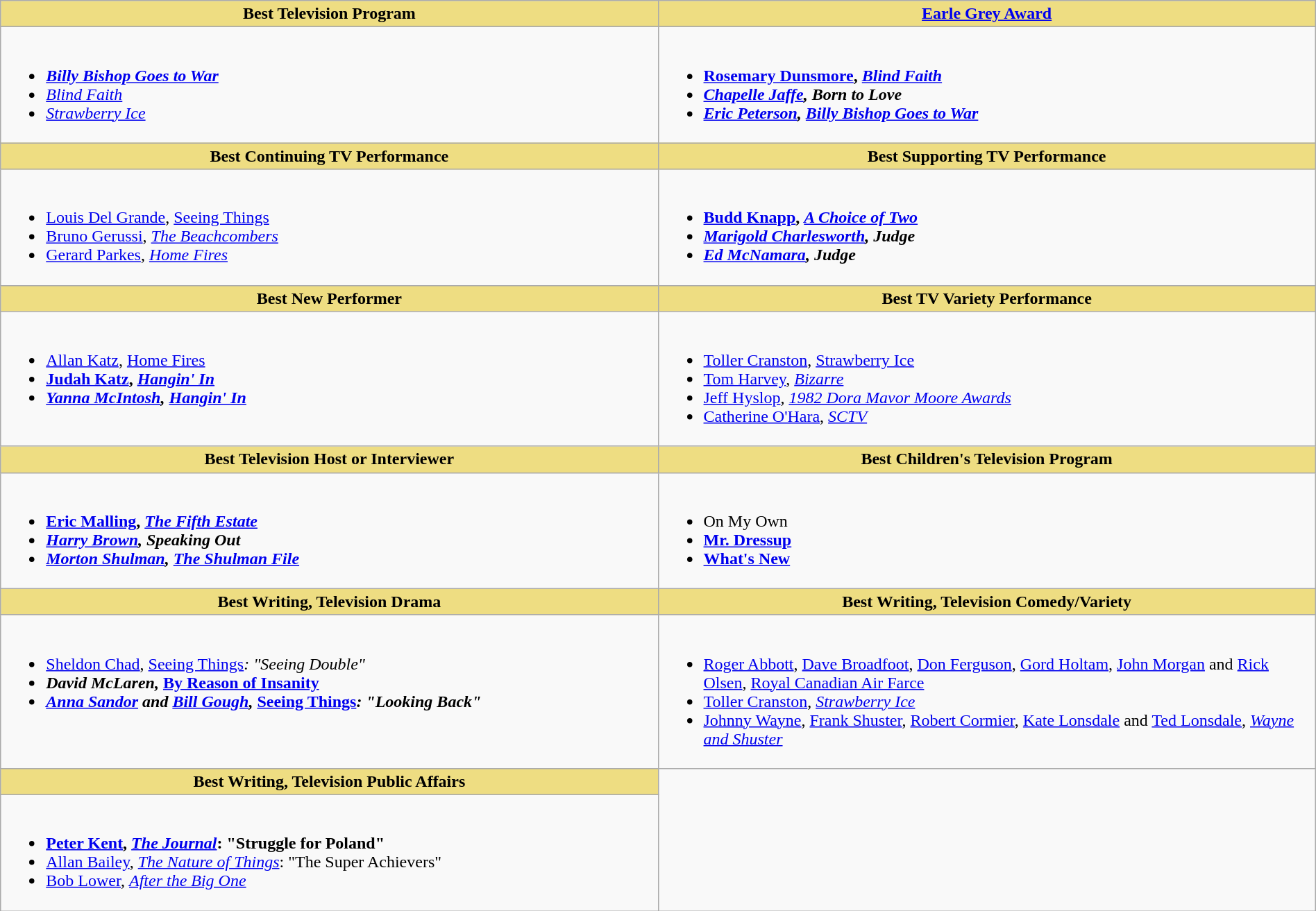<table class=wikitable width="100%">
<tr>
<th style="background:#EEDD82; width:50%">Best Television Program</th>
<th style="background:#EEDD82; width:50%"><a href='#'>Earle Grey Award</a></th>
</tr>
<tr>
<td valign="top"><br><ul><li> <strong><em><a href='#'>Billy Bishop Goes to War</a></em></strong></li><li><em><a href='#'>Blind Faith</a></em></li><li><em><a href='#'>Strawberry Ice</a></em></li></ul></td>
<td valign="top"><br><ul><li> <strong><a href='#'>Rosemary Dunsmore</a>, <em><a href='#'>Blind Faith</a><strong><em></li><li><a href='#'>Chapelle Jaffe</a>, </em>Born to Love<em></li><li><a href='#'>Eric Peterson</a>, </em><a href='#'>Billy Bishop Goes to War</a><em></li></ul></td>
</tr>
<tr>
<th style="background:#EEDD82; width:50%">Best Continuing TV Performance</th>
<th style="background:#EEDD82; width:50%">Best Supporting TV Performance</th>
</tr>
<tr>
<td valign="top"><br><ul><li> </strong><a href='#'>Louis Del Grande</a>, </em><a href='#'>Seeing Things</a></em></strong></li><li><a href='#'>Bruno Gerussi</a>, <em><a href='#'>The Beachcombers</a></em></li><li><a href='#'>Gerard Parkes</a>, <em><a href='#'>Home Fires</a></em></li></ul></td>
<td valign="top"><br><ul><li> <strong><a href='#'>Budd Knapp</a>, <em><a href='#'>A Choice of Two</a><strong><em></li><li><a href='#'>Marigold Charlesworth</a>, </em>Judge<em></li><li><a href='#'>Ed McNamara</a>, </em>Judge<em></li></ul></td>
</tr>
<tr>
<th style="background:#EEDD82; width:50%">Best New Performer</th>
<th style="background:#EEDD82; width:50%">Best TV Variety Performance</th>
</tr>
<tr>
<td valign="top"><br><ul><li> </strong><a href='#'>Allan Katz</a>, </em><a href='#'>Home Fires</a></em></strong></li><li> <strong><a href='#'>Judah Katz</a>, <em><a href='#'>Hangin' In</a><strong><em></li><li><a href='#'>Yanna McIntosh</a>, </em><a href='#'>Hangin' In</a><em></li></ul></td>
<td valign="top"><br><ul><li> </strong><a href='#'>Toller Cranston</a>, </em><a href='#'>Strawberry Ice</a></em></strong></li><li><a href='#'>Tom Harvey</a>, <em><a href='#'>Bizarre</a></em></li><li><a href='#'>Jeff Hyslop</a>, <em><a href='#'>1982 Dora Mavor Moore Awards</a></em></li><li><a href='#'>Catherine O'Hara</a>, <em><a href='#'>SCTV</a></em></li></ul></td>
</tr>
<tr>
<th style="background:#EEDD82; width:50%">Best Television Host or Interviewer</th>
<th style="background:#EEDD82; width:50%">Best Children's Television Program</th>
</tr>
<tr>
<td valign="top"><br><ul><li> <strong><a href='#'>Eric Malling</a>, <em><a href='#'>The Fifth Estate</a><strong><em></li><li><a href='#'>Harry Brown</a>, </em>Speaking Out<em></li><li><a href='#'>Morton Shulman</a>, </em><a href='#'>The Shulman File</a><em></li></ul></td>
<td valign="top"><br><ul><li> </em></strong>On My Own<strong><em></li><li></em><a href='#'>Mr. Dressup</a><em></li><li></em><a href='#'>What's New</a><em></li></ul></td>
</tr>
<tr>
<th style="background:#EEDD82; width:50%">Best Writing, Television Drama</th>
<th style="background:#EEDD82; width:50%">Best Writing, Television Comedy/Variety</th>
</tr>
<tr>
<td valign="top"><br><ul><li> </strong><a href='#'>Sheldon Chad</a>, </em><a href='#'>Seeing Things</a><em>: "Seeing Double"<strong></li><li>David McLaren, </em><a href='#'>By Reason of Insanity</a><em></li><li><a href='#'>Anna Sandor</a> and <a href='#'>Bill Gough</a>, </em><a href='#'>Seeing Things</a><em>: "Looking Back"</li></ul></td>
<td valign="top"><br><ul><li> </strong><a href='#'>Roger Abbott</a>, <a href='#'>Dave Broadfoot</a>, <a href='#'>Don Ferguson</a>, <a href='#'>Gord Holtam</a>, <a href='#'>John Morgan</a> and <a href='#'>Rick Olsen</a>, </em><a href='#'>Royal Canadian Air Farce</a></em></strong></li><li><a href='#'>Toller Cranston</a>, <em><a href='#'>Strawberry Ice</a></em></li><li><a href='#'>Johnny Wayne</a>, <a href='#'>Frank Shuster</a>, <a href='#'>Robert Cormier</a>, <a href='#'>Kate Lonsdale</a> and <a href='#'>Ted Lonsdale</a>, <em><a href='#'>Wayne and Shuster</a></em></li></ul></td>
</tr>
<tr>
<th style="background:#EEDD82; width:50%">Best Writing, Television Public Affairs</th>
</tr>
<tr>
<td valign="top"><br><ul><li> <strong><a href='#'>Peter Kent</a>, <em><a href='#'>The Journal</a></em>: "Struggle for Poland"</strong></li><li><a href='#'>Allan Bailey</a>, <em><a href='#'>The Nature of Things</a></em>: "The Super Achievers"</li><li><a href='#'>Bob Lower</a>, <em><a href='#'>After the Big One</a></em></li></ul></td>
</tr>
</table>
